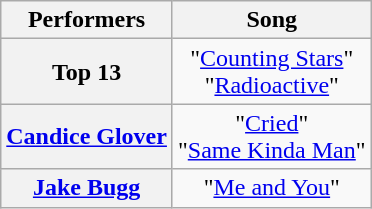<table class="wikitable unsortable" style="text-align:center;">
<tr>
<th scope="col">Performers</th>
<th scope="col">Song</th>
</tr>
<tr>
<th scope="row">Top 13</th>
<td>"<a href='#'>Counting Stars</a>"<br>"<a href='#'>Radioactive</a>"</td>
</tr>
<tr>
<th scope="row"><a href='#'>Candice Glover</a></th>
<td>"<a href='#'>Cried</a>"<br>"<a href='#'>Same Kinda Man</a>"</td>
</tr>
<tr>
<th scope="row"><a href='#'>Jake Bugg</a></th>
<td>"<a href='#'>Me and You</a>"</td>
</tr>
</table>
